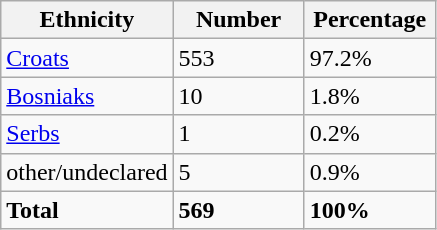<table class="wikitable">
<tr>
<th width="100px">Ethnicity</th>
<th width="80px">Number</th>
<th width="80px">Percentage</th>
</tr>
<tr>
<td><a href='#'>Croats</a></td>
<td>553</td>
<td>97.2%</td>
</tr>
<tr>
<td><a href='#'>Bosniaks</a></td>
<td>10</td>
<td>1.8%</td>
</tr>
<tr>
<td><a href='#'>Serbs</a></td>
<td>1</td>
<td>0.2%</td>
</tr>
<tr>
<td>other/undeclared</td>
<td>5</td>
<td>0.9%</td>
</tr>
<tr>
<td><strong>Total</strong></td>
<td><strong>569</strong></td>
<td><strong>100%</strong></td>
</tr>
</table>
